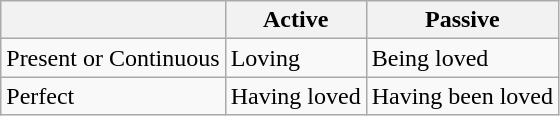<table class="wikitable">
<tr>
<th></th>
<th>Active</th>
<th>Passive</th>
</tr>
<tr>
<td>Present or Continuous</td>
<td>Loving</td>
<td>Being loved</td>
</tr>
<tr>
<td>Perfect</td>
<td>Having loved</td>
<td>Having been loved</td>
</tr>
</table>
